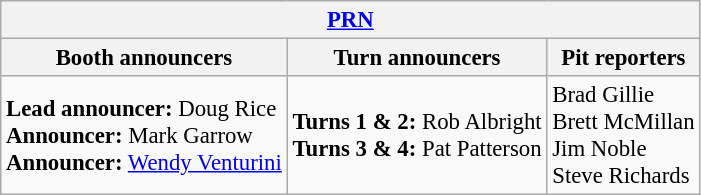<table class="wikitable" style="font-size: 95%;">
<tr>
<th colspan="3"><a href='#'>PRN</a></th>
</tr>
<tr>
<th>Booth announcers</th>
<th>Turn announcers</th>
<th>Pit reporters</th>
</tr>
<tr>
<td><strong>Lead announcer:</strong> Doug Rice<br><strong>Announcer:</strong> Mark Garrow<br><strong>Announcer:</strong> <a href='#'>Wendy Venturini</a></td>
<td><strong>Turns 1 & 2:</strong> Rob Albright<br><strong>Turns 3 & 4:</strong> Pat Patterson</td>
<td>Brad Gillie<br>Brett McMillan<br>Jim Noble<br>Steve Richards</td>
</tr>
</table>
